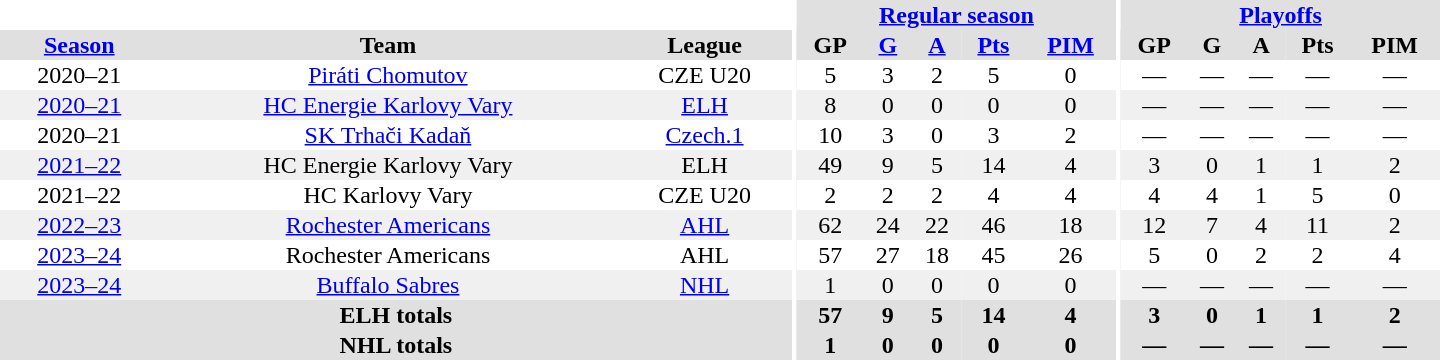<table border="0" cellpadding="1" cellspacing="0" style="text-align:center; width:60em;">
<tr bgcolor="#e0e0e0">
<th colspan="3" bgcolor="#ffffff"></th>
<th rowspan="100" bgcolor="#ffffff"></th>
<th colspan="5"><a href='#'>Regular season</a></th>
<th rowspan="100" bgcolor="#ffffff"></th>
<th colspan="5"><a href='#'>Playoffs</a></th>
</tr>
<tr bgcolor="#e0e0e0">
<th><a href='#'>Season</a></th>
<th>Team</th>
<th>League</th>
<th>GP</th>
<th><a href='#'>G</a></th>
<th><a href='#'>A</a></th>
<th><a href='#'>Pts</a></th>
<th><a href='#'>PIM</a></th>
<th>GP</th>
<th>G</th>
<th>A</th>
<th>Pts</th>
<th>PIM</th>
</tr>
<tr>
<td>2020–21</td>
<td><a href='#'>Piráti Chomutov</a></td>
<td>CZE U20</td>
<td>5</td>
<td>3</td>
<td>2</td>
<td>5</td>
<td>0</td>
<td>—</td>
<td>—</td>
<td>—</td>
<td>—</td>
<td>—</td>
</tr>
<tr bgcolor="#f0f0f0">
<td><a href='#'>2020–21</a></td>
<td><a href='#'>HC Energie Karlovy Vary</a></td>
<td><a href='#'>ELH</a></td>
<td>8</td>
<td>0</td>
<td>0</td>
<td>0</td>
<td>0</td>
<td>—</td>
<td>—</td>
<td>—</td>
<td>—</td>
<td>—</td>
</tr>
<tr>
<td 2020–21 1st Czech Republic Hockey League season>2020–21</td>
<td><a href='#'>SK Trhači Kadaň</a></td>
<td><a href='#'>Czech.1</a></td>
<td>10</td>
<td>3</td>
<td>0</td>
<td>3</td>
<td>2</td>
<td>—</td>
<td>—</td>
<td>—</td>
<td>—</td>
<td>—</td>
</tr>
<tr bgcolor="#f0f0f0">
<td><a href='#'>2021–22</a></td>
<td>HC Energie Karlovy Vary</td>
<td>ELH</td>
<td>49</td>
<td>9</td>
<td>5</td>
<td>14</td>
<td>4</td>
<td>3</td>
<td>0</td>
<td>1</td>
<td>1</td>
<td>2</td>
</tr>
<tr>
<td>2021–22</td>
<td>HC Karlovy Vary</td>
<td>CZE U20</td>
<td>2</td>
<td>2</td>
<td>2</td>
<td>4</td>
<td>4</td>
<td>4</td>
<td>4</td>
<td>1</td>
<td>5</td>
<td>0</td>
</tr>
<tr bgcolor="#f0f0f0">
<td><a href='#'>2022–23</a></td>
<td><a href='#'>Rochester Americans</a></td>
<td><a href='#'>AHL</a></td>
<td>62</td>
<td>24</td>
<td>22</td>
<td>46</td>
<td>18</td>
<td>12</td>
<td>7</td>
<td>4</td>
<td>11</td>
<td>2</td>
</tr>
<tr>
<td><a href='#'>2023–24</a></td>
<td>Rochester Americans</td>
<td>AHL</td>
<td>57</td>
<td>27</td>
<td>18</td>
<td>45</td>
<td>26</td>
<td>5</td>
<td>0</td>
<td>2</td>
<td>2</td>
<td>4</td>
</tr>
<tr bgcolor="#f0f0f0">
<td><a href='#'>2023–24</a></td>
<td><a href='#'>Buffalo Sabres</a></td>
<td><a href='#'>NHL</a></td>
<td>1</td>
<td>0</td>
<td>0</td>
<td>0</td>
<td>0</td>
<td>—</td>
<td>—</td>
<td>—</td>
<td>—</td>
<td>—</td>
</tr>
<tr bgcolor="#e0e0e0">
<th colspan="3">ELH totals</th>
<th>57</th>
<th>9</th>
<th>5</th>
<th>14</th>
<th>4</th>
<th>3</th>
<th>0</th>
<th>1</th>
<th>1</th>
<th>2</th>
</tr>
<tr bgcolor="#e0e0e0">
<th colspan="3">NHL totals</th>
<th>1</th>
<th>0</th>
<th>0</th>
<th>0</th>
<th>0</th>
<th>—</th>
<th>—</th>
<th>—</th>
<th>—</th>
<th>—</th>
</tr>
</table>
